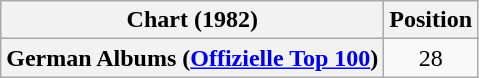<table class="wikitable plainrowheaders" style="text-align:center">
<tr>
<th scope="col">Chart (1982)</th>
<th scope="col">Position</th>
</tr>
<tr>
<th scope="row">German Albums (<a href='#'>Offizielle Top 100</a>)</th>
<td>28</td>
</tr>
</table>
